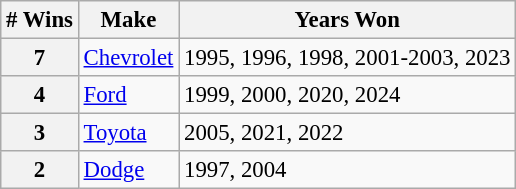<table class="wikitable" style="font-size: 95%;">
<tr>
<th># Wins</th>
<th>Make</th>
<th>Years Won</th>
</tr>
<tr>
<th>7</th>
<td> <a href='#'>Chevrolet</a></td>
<td>1995, 1996, 1998, 2001-2003, 2023</td>
</tr>
<tr>
<th>4</th>
<td> <a href='#'>Ford</a></td>
<td>1999, 2000, 2020, 2024</td>
</tr>
<tr>
<th>3</th>
<td> <a href='#'>Toyota</a></td>
<td>2005, 2021, 2022</td>
</tr>
<tr>
<th>2</th>
<td> <a href='#'>Dodge</a></td>
<td>1997, 2004</td>
</tr>
</table>
